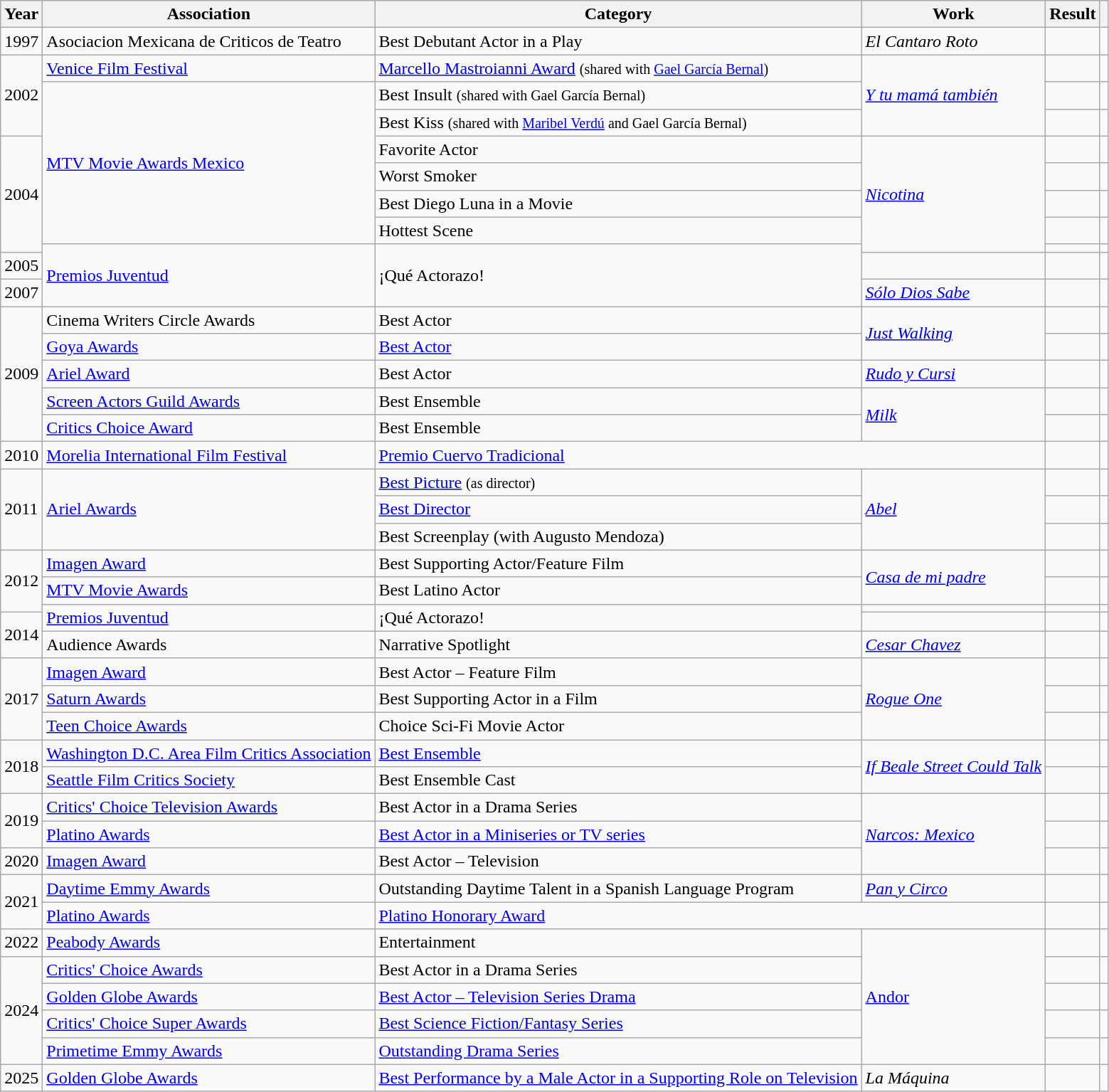<table class="wikitable">
<tr>
<th>Year</th>
<th>Association</th>
<th>Category</th>
<th>Work</th>
<th>Result</th>
<th class="unsortable"></th>
</tr>
<tr>
<td>1997</td>
<td>Asociacion Mexicana de Criticos de Teatro</td>
<td>Best Debutant Actor in a Play</td>
<td><em>El Cantaro Roto</em></td>
<td></td>
<td></td>
</tr>
<tr>
<td rowspan=3>2002</td>
<td><a href='#'>Venice Film Festival</a></td>
<td><a href='#'>Marcello Mastroianni Award</a> <small>(shared with <a href='#'>Gael García Bernal</a>)</small></td>
<td rowspan=3><em><a href='#'>Y tu mamá también</a></em></td>
<td></td>
<td></td>
</tr>
<tr>
<td rowspan="6"><a href='#'>MTV Movie Awards Mexico</a></td>
<td>Best Insult <small>(shared with Gael García Bernal)</small></td>
<td></td>
<td></td>
</tr>
<tr>
<td>Best Kiss <small>(shared with <a href='#'>Maribel Verdú</a> and Gael García Bernal)</small></td>
<td></td>
<td></td>
</tr>
<tr>
<td rowspan="5">2004</td>
<td>Favorite Actor</td>
<td rowspan="5"><em><a href='#'>Nicotina</a></em></td>
<td></td>
<td></td>
</tr>
<tr>
<td>Worst Smoker</td>
<td></td>
<td></td>
</tr>
<tr>
<td>Best Diego Luna in a Movie</td>
<td></td>
<td></td>
</tr>
<tr>
<td>Hottest Scene</td>
<td></td>
<td></td>
</tr>
<tr>
<td rowspan="3"><a href='#'>Premios Juventud</a></td>
<td rowspan="3">¡Qué Actorazo!</td>
<td></td>
<td></td>
</tr>
<tr>
<td>2005</td>
<td></td>
<td></td>
<td></td>
</tr>
<tr>
<td>2007</td>
<td><em><a href='#'>Sólo Dios Sabe</a></em></td>
<td></td>
<td></td>
</tr>
<tr>
<td rowspan=5>2009</td>
<td>Cinema Writers Circle Awards</td>
<td>Best Actor</td>
<td rowspan=2><em><a href='#'>Just Walking</a></em></td>
<td></td>
<td></td>
</tr>
<tr>
<td><a href='#'>Goya Awards</a></td>
<td><a href='#'>Best Actor</a></td>
<td></td>
<td></td>
</tr>
<tr>
<td><a href='#'>Ariel Award</a></td>
<td>Best Actor</td>
<td><em><a href='#'>Rudo y Cursi</a></em></td>
<td></td>
<td></td>
</tr>
<tr>
<td><a href='#'>Screen Actors Guild Awards</a></td>
<td>Best Ensemble</td>
<td rowspan=2><em><a href='#'>Milk</a></em></td>
<td></td>
<td></td>
</tr>
<tr>
<td><a href='#'>Critics Choice Award</a></td>
<td>Best Ensemble</td>
<td></td>
<td></td>
</tr>
<tr>
<td>2010</td>
<td><a href='#'>Morelia International Film Festival</a></td>
<td colspan="2"><a href='#'>Premio Cuervo Tradicional</a></td>
<td></td>
<td></td>
</tr>
<tr>
<td rowspan="3">2011</td>
<td rowspan="3"><a href='#'>Ariel Awards</a></td>
<td><a href='#'>Best Picture</a> <small>(as director)</small></td>
<td rowspan="3"><em><a href='#'>Abel</a></em></td>
<td></td>
<td></td>
</tr>
<tr>
<td><a href='#'>Best Director</a></td>
<td></td>
<td></td>
</tr>
<tr>
<td>Best Screenplay (with Augusto Mendoza)</td>
<td></td>
<td></td>
</tr>
<tr>
<td rowspan="3">2012</td>
<td><a href='#'>Imagen Award</a></td>
<td>Best Supporting Actor/Feature Film</td>
<td rowspan="2"><em><a href='#'>Casa de mi padre</a></em></td>
<td></td>
<td></td>
</tr>
<tr>
<td><a href='#'>MTV Movie Awards</a></td>
<td>Best Latino Actor</td>
<td></td>
<td></td>
</tr>
<tr>
<td rowspan="2"><a href='#'>Premios Juventud</a></td>
<td rowspan="2">¡Qué Actorazo!</td>
<td></td>
<td></td>
<td></td>
</tr>
<tr>
<td rowspan="2">2014</td>
<td></td>
<td></td>
<td></td>
</tr>
<tr>
<td>Audience Awards</td>
<td>Narrative Spotlight</td>
<td><em><a href='#'>Cesar Chavez</a></em></td>
<td></td>
<td></td>
</tr>
<tr>
<td rowspan="3">2017</td>
<td><a href='#'>Imagen Award</a></td>
<td>Best Actor – Feature Film</td>
<td rowspan="3"><em><a href='#'>Rogue One</a></em></td>
<td></td>
<td></td>
</tr>
<tr>
<td><a href='#'>Saturn Awards</a></td>
<td>Best Supporting Actor in a Film</td>
<td></td>
<td></td>
</tr>
<tr>
<td><a href='#'>Teen Choice Awards</a></td>
<td>Choice Sci-Fi Movie Actor</td>
<td></td>
<td></td>
</tr>
<tr>
<td rowspan=2>2018</td>
<td><a href='#'>Washington D.C. Area Film Critics Association</a></td>
<td><a href='#'>Best Ensemble</a></td>
<td rowspan=2><em><a href='#'>If Beale Street Could Talk</a></em></td>
<td></td>
<td></td>
</tr>
<tr>
<td><a href='#'>Seattle Film Critics Society</a></td>
<td>Best Ensemble Cast</td>
<td></td>
<td></td>
</tr>
<tr>
<td rowspan=2>2019</td>
<td><a href='#'>Critics' Choice Television Awards</a></td>
<td>Best Actor in a Drama Series</td>
<td rowspan="3"><em><a href='#'>Narcos: Mexico</a></em></td>
<td></td>
<td></td>
</tr>
<tr>
<td><a href='#'>Platino Awards</a></td>
<td><a href='#'>Best Actor in a Miniseries or TV series</a></td>
<td></td>
<td></td>
</tr>
<tr>
<td>2020</td>
<td><a href='#'>Imagen Award</a></td>
<td>Best Actor – Television</td>
<td></td>
<td></td>
</tr>
<tr>
<td rowspan="2">2021</td>
<td><a href='#'>Daytime Emmy Awards</a></td>
<td>Outstanding Daytime Talent in a Spanish Language Program</td>
<td><em><a href='#'>Pan y Circo</a></em></td>
<td></td>
<td></td>
</tr>
<tr>
<td><a href='#'>Platino Awards</a></td>
<td colspan="2"><a href='#'>Platino Honorary Award</a></td>
<td></td>
<td></td>
</tr>
<tr>
<td>2022</td>
<td><a href='#'>Peabody Awards</a></td>
<td>Entertainment</td>
<td rowspan="5"><a href='#'>Andor</a></td>
<td></td>
<td></td>
</tr>
<tr>
<td rowspan="4">2024</td>
<td><a href='#'>Critics' Choice Awards</a></td>
<td>Best Actor in a Drama Series</td>
<td></td>
<td style="text-align:center;"></td>
</tr>
<tr>
<td><a href='#'>Golden Globe Awards</a></td>
<td><a href='#'>Best Actor – Television Series Drama</a></td>
<td></td>
<td style="text-align:center;"></td>
</tr>
<tr>
<td><a href='#'>Critics' Choice Super Awards</a></td>
<td><a href='#'>Best Science Fiction/Fantasy Series</a></td>
<td></td>
<td style="text-align:center;"></td>
</tr>
<tr>
<td><a href='#'>Primetime Emmy Awards</a></td>
<td><a href='#'>Outstanding Drama Series</a></td>
<td></td>
<td style="text-align:center;"></td>
</tr>
<tr>
<td>2025</td>
<td><a href='#'>Golden Globe Awards</a></td>
<td><a href='#'>Best Performance by a Male Actor in a Supporting Role on Television</a></td>
<td><em>La Máquina</em></td>
<td></td>
<td></td>
</tr>
</table>
